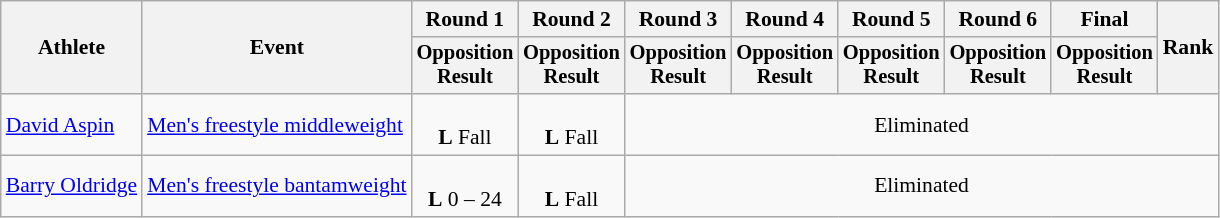<table class="wikitable" style="font-size:90%;text-align:center;">
<tr>
<th rowspan=2>Athlete</th>
<th rowspan=2>Event</th>
<th>Round 1</th>
<th>Round 2</th>
<th>Round 3</th>
<th>Round 4</th>
<th>Round 5</th>
<th>Round 6</th>
<th>Final</th>
<th rowspan=2>Rank</th>
</tr>
<tr style="font-size:95%">
<th>Opposition<br>Result</th>
<th>Opposition<br>Result</th>
<th>Opposition<br>Result</th>
<th>Opposition<br>Result</th>
<th>Opposition<br>Result</th>
<th>Opposition<br>Result</th>
<th>Opposition<br>Result</th>
</tr>
<tr>
<td align=left><a href='#'>David Aspin</a></td>
<td align=left><a href='#'>Men's freestyle middleweight</a></td>
<td><br><strong>L</strong> Fall</td>
<td><br><strong>L</strong> Fall</td>
<td colspan=6>Eliminated</td>
</tr>
<tr>
<td align=left><a href='#'>Barry Oldridge</a></td>
<td align=left><a href='#'>Men's freestyle bantamweight</a></td>
<td><br><strong>L</strong> 0 – 24</td>
<td><br><strong>L</strong> Fall</td>
<td colspan=6>Eliminated</td>
</tr>
</table>
